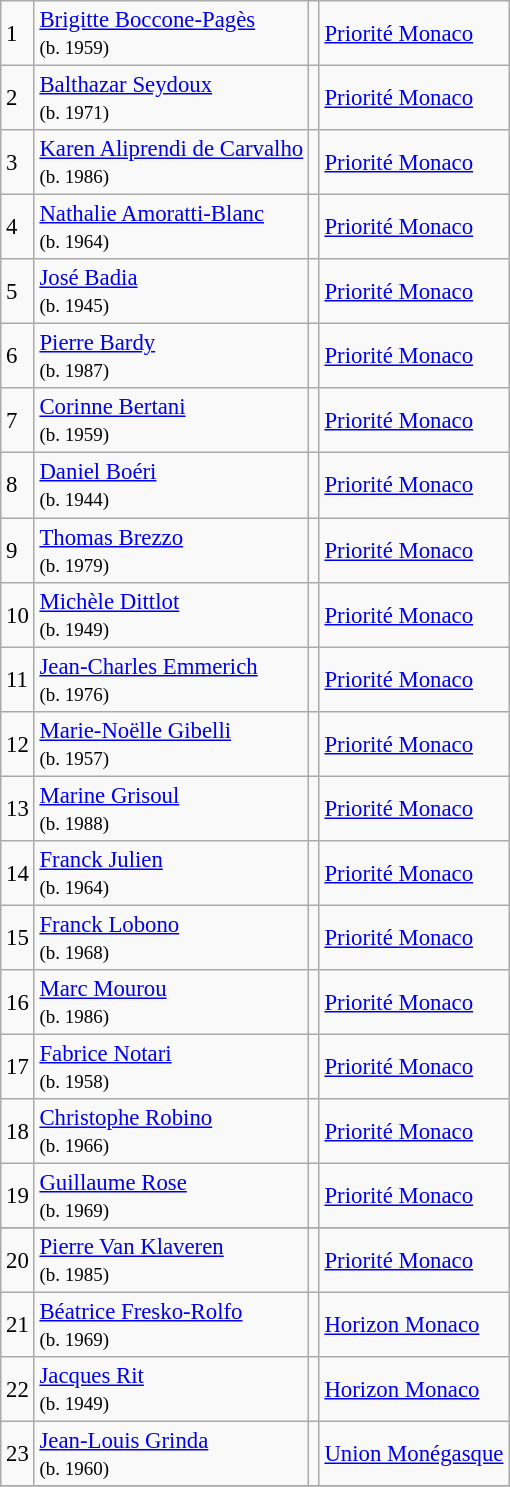<table class="wikitable" style="font-size:95%;">
<tr>
<td>1</td>
<td><a href='#'>Brigitte Boccone-Pagès</a><br><small>(b. 1959)</small></td>
<td></td>
<td><a href='#'>Priorité Monaco</a></td>
</tr>
<tr>
<td>2</td>
<td><a href='#'>Balthazar Seydoux</a><br><small>(b. 1971)</small></td>
<td></td>
<td><a href='#'>Priorité Monaco</a></td>
</tr>
<tr>
<td>3</td>
<td><a href='#'>Karen Aliprendi de Carvalho</a><br><small>(b. 1986)</small></td>
<td></td>
<td><a href='#'>Priorité Monaco</a></td>
</tr>
<tr>
<td>4</td>
<td><a href='#'>Nathalie Amoratti-Blanc</a><br><small>(b. 1964)</small></td>
<td></td>
<td><a href='#'>Priorité Monaco</a></td>
</tr>
<tr>
<td>5</td>
<td><a href='#'>José Badia</a><br><small>(b. 1945)</small></td>
<td></td>
<td><a href='#'>Priorité Monaco</a></td>
</tr>
<tr>
<td>6</td>
<td><a href='#'>Pierre Bardy</a><br><small>(b. 1987)</small></td>
<td></td>
<td><a href='#'>Priorité Monaco</a></td>
</tr>
<tr>
<td>7</td>
<td><a href='#'>Corinne Bertani</a><br><small>(b. 1959)</small></td>
<td></td>
<td><a href='#'>Priorité Monaco</a></td>
</tr>
<tr>
<td>8</td>
<td><a href='#'>Daniel Boéri</a><br><small>(b. 1944)</small></td>
<td></td>
<td><a href='#'>Priorité Monaco</a></td>
</tr>
<tr>
<td>9</td>
<td><a href='#'>Thomas Brezzo</a><br><small>(b. 1979)</small></td>
<td></td>
<td><a href='#'>Priorité Monaco</a></td>
</tr>
<tr>
<td>10</td>
<td><a href='#'>Michèle Dittlot</a><br><small>(b. 1949)</small></td>
<td></td>
<td><a href='#'>Priorité Monaco</a></td>
</tr>
<tr>
<td>11</td>
<td><a href='#'>Jean-Charles Emmerich</a><br><small>(b. 1976)</small></td>
<td></td>
<td><a href='#'>Priorité Monaco</a></td>
</tr>
<tr>
<td>12</td>
<td><a href='#'>Marie-Noëlle Gibelli</a><br><small>(b. 1957)</small></td>
<td></td>
<td><a href='#'>Priorité Monaco</a></td>
</tr>
<tr>
<td>13</td>
<td><a href='#'>Marine Grisoul</a><br><small>(b. 1988)</small></td>
<td></td>
<td><a href='#'>Priorité Monaco</a></td>
</tr>
<tr>
<td>14</td>
<td><a href='#'>Franck Julien</a><br><small>(b. 1964)</small></td>
<td></td>
<td><a href='#'>Priorité Monaco</a></td>
</tr>
<tr>
<td>15</td>
<td><a href='#'>Franck Lobono</a><br><small>(b. 1968)</small></td>
<td></td>
<td><a href='#'>Priorité Monaco</a></td>
</tr>
<tr>
<td>16</td>
<td><a href='#'>Marc Mourou</a><br><small>(b. 1986)</small></td>
<td></td>
<td><a href='#'>Priorité Monaco</a></td>
</tr>
<tr>
<td>17</td>
<td><a href='#'>Fabrice Notari</a><br><small>(b. 1958)</small></td>
<td></td>
<td><a href='#'>Priorité Monaco</a></td>
</tr>
<tr>
<td>18</td>
<td><a href='#'>Christophe Robino</a><br><small>(b. 1966)</small></td>
<td></td>
<td><a href='#'>Priorité Monaco</a></td>
</tr>
<tr>
<td>19</td>
<td><a href='#'>Guillaume Rose</a><br><small>(b. 1969)</small></td>
<td></td>
<td><a href='#'>Priorité Monaco</a></td>
</tr>
<tr>
</tr>
<tr>
<td>20</td>
<td><a href='#'>Pierre Van Klaveren</a><br><small>(b. 1985)</small></td>
<td></td>
<td><a href='#'>Priorité Monaco</a></td>
</tr>
<tr>
<td>21</td>
<td><a href='#'>Béatrice Fresko-Rolfo</a><br><small>(b. 1969)</small></td>
<td></td>
<td><a href='#'>Horizon Monaco</a></td>
</tr>
<tr>
<td>22</td>
<td><a href='#'>Jacques Rit</a><br><small>(b. 1949)</small></td>
<td></td>
<td><a href='#'>Horizon Monaco</a></td>
</tr>
<tr>
<td>23</td>
<td><a href='#'>Jean-Louis Grinda</a><br><small>(b. 1960)</small></td>
<td></td>
<td><a href='#'>Union Monégasque</a></td>
</tr>
<tr>
</tr>
</table>
